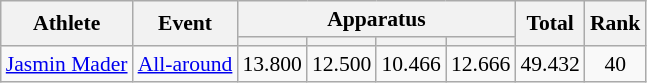<table class="wikitable" style="font-size:90%">
<tr>
<th rowspan=2>Athlete</th>
<th rowspan=2>Event</th>
<th colspan =4>Apparatus</th>
<th rowspan=2>Total</th>
<th rowspan=2>Rank</th>
</tr>
<tr style="font-size:95%">
<th></th>
<th></th>
<th></th>
<th></th>
</tr>
<tr align=center>
<td align=left><a href='#'>Jasmin Mader</a></td>
<td align=left><a href='#'>All-around</a></td>
<td>13.800</td>
<td>12.500</td>
<td>10.466</td>
<td>12.666</td>
<td>49.432</td>
<td>40</td>
</tr>
</table>
